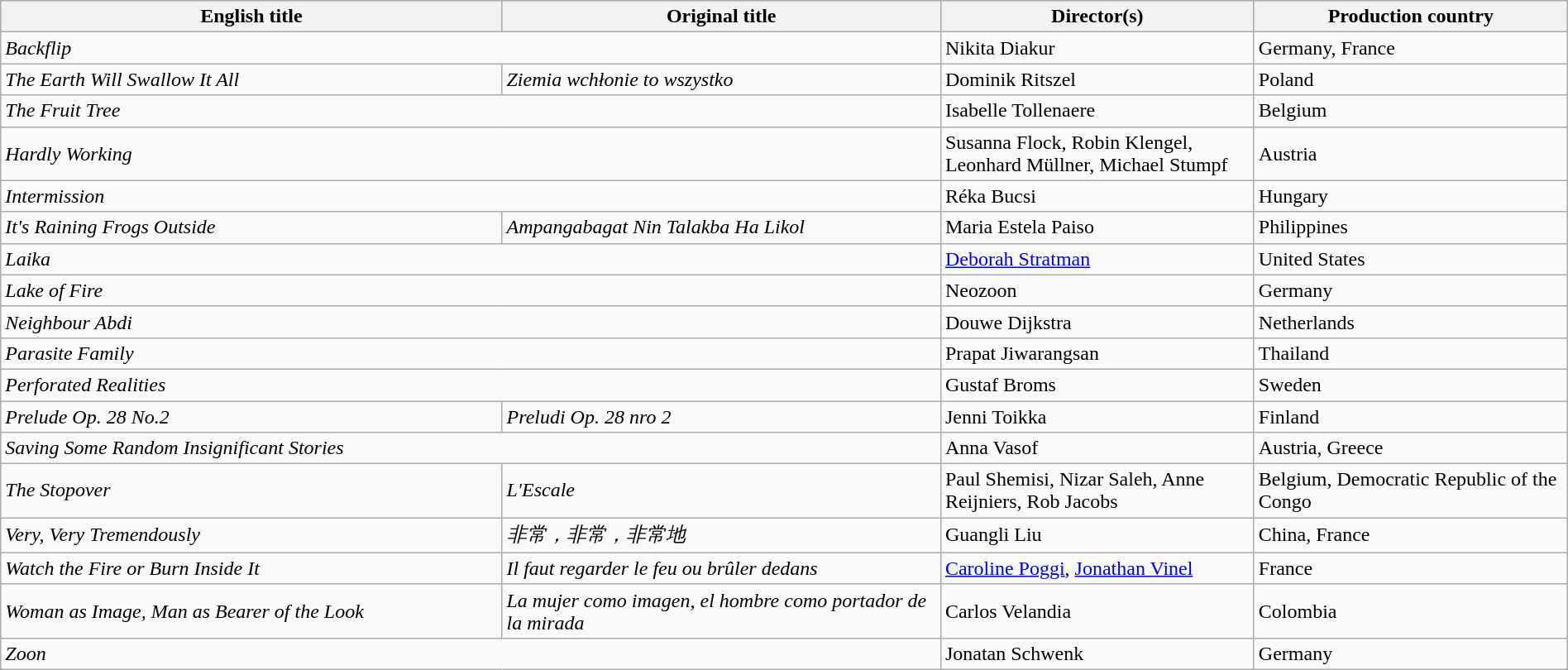<table class="sortable wikitable" width="100%" cellpadding="5">
<tr>
<th scope="col" width="32%">English title</th>
<th scope="col" width="28%">Original title</th>
<th scope="col" width="20%">Director(s)</th>
<th scope="col" width="20%">Production country</th>
</tr>
<tr>
<td colspan=2><em>Backflip</em></td>
<td>Nikita Diakur</td>
<td>Germany, France</td>
</tr>
<tr>
<td><em>The Earth Will Swallow It All</em></td>
<td><em>Ziemia wchłonie to wszystko</em></td>
<td>Dominik Ritszel</td>
<td>Poland</td>
</tr>
<tr>
<td colspan=2><em>The Fruit Tree</em></td>
<td>Isabelle Tollenaere</td>
<td>Belgium</td>
</tr>
<tr>
<td colspan=2><em>Hardly Working</em></td>
<td>Susanna Flock, Robin Klengel, Leonhard Müllner, Michael Stumpf</td>
<td>Austria</td>
</tr>
<tr>
<td colspan=2><em>Intermission</em></td>
<td>Réka Bucsi</td>
<td>Hungary</td>
</tr>
<tr>
<td><em>It's Raining Frogs Outside</em></td>
<td><em>Ampangabagat Nin Talakba Ha Likol</em></td>
<td>Maria Estela Paiso</td>
<td>Philippines</td>
</tr>
<tr>
<td colspan=2><em>Laika</em></td>
<td><a href='#'>Deborah Stratman</a></td>
<td>United States</td>
</tr>
<tr>
<td colspan=2><em>Lake of Fire</em></td>
<td>Neozoon</td>
<td>Germany</td>
</tr>
<tr>
<td colspan=2><em>Neighbour Abdi</em></td>
<td>Douwe Dijkstra</td>
<td>Netherlands</td>
</tr>
<tr>
<td colspan=2><em>Parasite Family</em></td>
<td>Prapat Jiwarangsan</td>
<td>Thailand</td>
</tr>
<tr>
<td colspan=2><em>Perforated Realities</em></td>
<td>Gustaf Broms</td>
<td>Sweden</td>
</tr>
<tr>
<td><em>Prelude Op. 28 No.2</em></td>
<td><em>Preludi Op. 28 nro 2</em></td>
<td>Jenni Toikka</td>
<td>Finland</td>
</tr>
<tr>
<td colspan=2><em>Saving Some Random Insignificant Stories</em></td>
<td>Anna Vasof</td>
<td>Austria, Greece</td>
</tr>
<tr>
<td><em>The Stopover</em></td>
<td><em>L'Escale</em></td>
<td>Paul Shemisi, Nizar Saleh, Anne Reijniers, Rob Jacobs</td>
<td>Belgium, Democratic Republic of the Congo</td>
</tr>
<tr>
<td><em>Very, Very Tremendously</em></td>
<td><em>非常，非常，非常地</em></td>
<td>Guangli Liu</td>
<td>China, France</td>
</tr>
<tr>
<td><em>Watch the Fire or Burn Inside It</em></td>
<td><em>Il faut regarder le feu ou brûler dedans</em></td>
<td><a href='#'>Caroline Poggi</a>, <a href='#'>Jonathan Vinel</a></td>
<td>France</td>
</tr>
<tr>
<td><em>Woman as Image, Man as Bearer of the Look</em></td>
<td><em>La mujer como imagen, el hombre como portador de la mirada</em></td>
<td>Carlos Velandia</td>
<td>Colombia</td>
</tr>
<tr>
<td colspan=2><em>Zoon</em></td>
<td>Jonatan Schwenk</td>
<td>Germany</td>
</tr>
</table>
